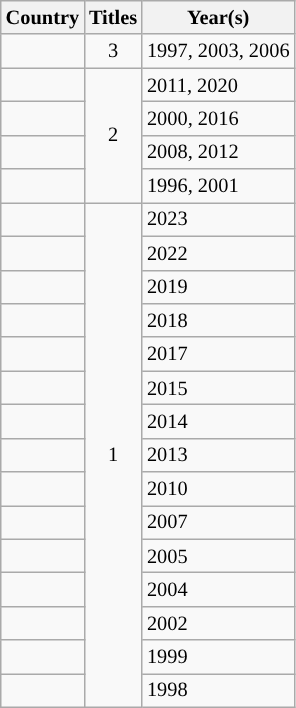<table class="wikitable sortable" style="font-size: 85%;">
<tr>
<th>Country</th>
<th>Titles</th>
<th>Year(s)</th>
</tr>
<tr>
<td></td>
<td rowspan="1"  style="text-align:center;">3</td>
<td>1997, 2003, 2006</td>
</tr>
<tr>
<td></td>
<td rowspan="4"  style="text-align:center;">2</td>
<td>2011, 2020</td>
</tr>
<tr>
<td></td>
<td>2000, 2016</td>
</tr>
<tr>
<td></td>
<td>2008, 2012</td>
</tr>
<tr>
<td></td>
<td>1996, 2001</td>
</tr>
<tr>
<td></td>
<td rowspan="15"  style="text-align:center;">1</td>
<td>2023</td>
</tr>
<tr>
<td></td>
<td>2022</td>
</tr>
<tr>
<td></td>
<td>2019</td>
</tr>
<tr>
<td></td>
<td>2018</td>
</tr>
<tr>
<td></td>
<td>2017</td>
</tr>
<tr>
<td></td>
<td>2015</td>
</tr>
<tr>
<td></td>
<td>2014</td>
</tr>
<tr>
<td></td>
<td>2013</td>
</tr>
<tr>
<td></td>
<td>2010</td>
</tr>
<tr>
<td></td>
<td>2007</td>
</tr>
<tr>
<td></td>
<td>2005</td>
</tr>
<tr>
<td></td>
<td>2004</td>
</tr>
<tr>
<td></td>
<td>2002</td>
</tr>
<tr>
<td></td>
<td>1999</td>
</tr>
<tr>
<td></td>
<td>1998</td>
</tr>
</table>
